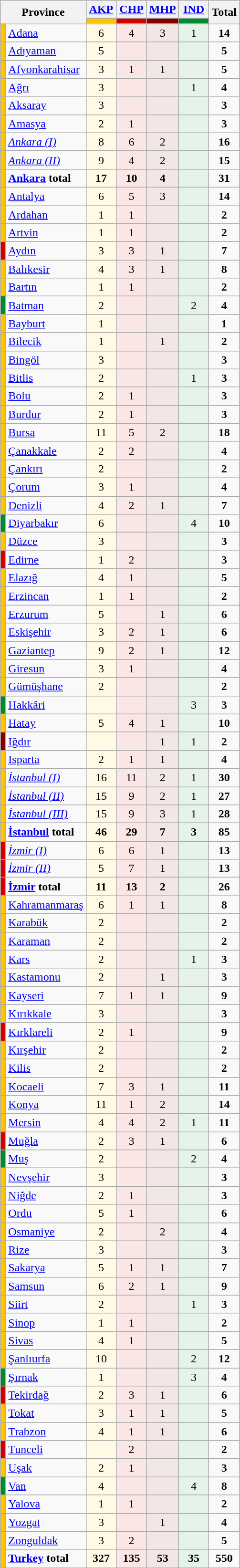<table class="wikitable" style="text-align:center">
<tr>
<th rowspan="2" colspan="2" style="width: 70px;">Province</th>
<th style="width: 35px;"><a href='#'>AKP</a></th>
<th style="width: 35px;"><a href='#'>CHP</a></th>
<th style="width: 35px;"><a href='#'>MHP</a></th>
<th style="width: 35px;"><a href='#'>IND</a></th>
<th rowspan="2">Total</th>
</tr>
<tr>
<th style="background: #fdc400"></th>
<th style="background: #d40000"></th>
<th style="background: #870000"></th>
<th style="background: #008A2E"></th>
</tr>
<tr>
<td style="background: #fdc400"></td>
<td style="text-align:left"><a href='#'>Adana</a></td>
<td style="background:#FFF9E6;">6</td>
<td style="background:#FBE6E6;">4</td>
<td style="background:#F3E6E6;">3</td>
<td style="background:#E6F3EA;">1</td>
<td><strong>14</strong></td>
</tr>
<tr>
<td style="background: #fdc400"></td>
<td style="text-align:left"><a href='#'>Adıyaman</a></td>
<td style="background:#FFF9E6;">5</td>
<td style="background:#FBE6E6;"></td>
<td style="background:#F3E6E6;"></td>
<td style="background:#E6F3EA;"></td>
<td><strong>5</strong></td>
</tr>
<tr>
<td style="background: #fdc400"></td>
<td style="text-align:left"><a href='#'>Afyonkarahisar</a></td>
<td style="background:#FFF9E6;">3</td>
<td style="background:#FBE6E6;">1</td>
<td style="background:#F3E6E6;">1</td>
<td style="background:#E6F3EA;"></td>
<td><strong>5</strong></td>
</tr>
<tr>
<td style="background: #fdc400"></td>
<td style="text-align:left"><a href='#'>Ağrı</a></td>
<td style="background:#FFF9E6;">3</td>
<td style="background:#FBE6E6;"></td>
<td style="background:#F3E6E6;"></td>
<td style="background:#E6F3EA;">1</td>
<td><strong>4</strong></td>
</tr>
<tr>
<td style="background: #fdc400"></td>
<td style="text-align:left"><a href='#'>Aksaray</a></td>
<td style="background:#FFF9E6;">3</td>
<td style="background:#FBE6E6;"></td>
<td style="background:#F3E6E6;"></td>
<td style="background:#E6F3EA;"></td>
<td><strong>3</strong></td>
</tr>
<tr>
<td style="background: #fdc400"></td>
<td style="text-align:left"><a href='#'>Amasya</a></td>
<td style="background:#FFF9E6;">2</td>
<td style="background:#FBE6E6;">1</td>
<td style="background:#F3E6E6;"></td>
<td style="background:#E6F3EA;"></td>
<td><strong>3</strong></td>
</tr>
<tr>
<td style="background: #fdc400"></td>
<td style="text-align:left"><em><a href='#'>Ankara (I)</a></em></td>
<td style="background:#FFF9E6;">8</td>
<td style="background:#FBE6E6;">6</td>
<td style="background:#F3E6E6;">2</td>
<td style="background:#E6F3EA;"></td>
<td><strong>16</strong></td>
</tr>
<tr>
<td style="background: #fdc400"></td>
<td style="text-align:left"><em><a href='#'>Ankara (II)</a></em></td>
<td style="background:#FFF9E6;">9</td>
<td style="background:#FBE6E6;">4</td>
<td style="background:#F3E6E6;">2</td>
<td style="background:#E6F3EA;"></td>
<td><strong>15</strong></td>
</tr>
<tr style="font-weight:bold">
<td style="background: #fdc400"></td>
<td style="text-align:left"><a href='#'>Ankara</a> total</td>
<td style="background:#FFF9E6;">17</td>
<td style="background:#FBE6E6;">10</td>
<td style="background:#F3E6E6;">4</td>
<td style="background:#E6F3EA;"></td>
<td>31</td>
</tr>
<tr>
<td style="background: #fdc400"></td>
<td style="text-align:left"><a href='#'>Antalya</a></td>
<td style="background:#FFF9E6;">6</td>
<td style="background:#FBE6E6;">5</td>
<td style="background:#F3E6E6;">3</td>
<td style="background:#E6F3EA;"></td>
<td><strong>14</strong></td>
</tr>
<tr>
<td style="background: #fdc400"></td>
<td style="text-align:left"><a href='#'>Ardahan</a></td>
<td style="background:#FFF9E6;">1</td>
<td style="background:#FBE6E6;">1</td>
<td style="background:#F3E6E6;"></td>
<td style="background:#E6F3EA;"></td>
<td><strong>2</strong></td>
</tr>
<tr>
<td style="background: #fdc400"></td>
<td style="text-align:left"><a href='#'>Artvin</a></td>
<td style="background:#FFF9E6;">1</td>
<td style="background:#FBE6E6;">1</td>
<td style="background:#F3E6E6;"></td>
<td style="background:#E6F3EA;"></td>
<td><strong>2</strong></td>
</tr>
<tr>
<td style="background: #d40000"></td>
<td style="text-align:left"><a href='#'>Aydın</a></td>
<td style="background:#FFF9E6;">3</td>
<td style="background:#FBE6E6;">3</td>
<td style="background:#F3E6E6;">1</td>
<td style="background:#E6F3EA;"></td>
<td><strong>7</strong></td>
</tr>
<tr>
<td style="background: #fdc400"></td>
<td style="text-align:left"><a href='#'>Balıkesir</a></td>
<td style="background:#FFF9E6;">4</td>
<td style="background:#FBE6E6;">3</td>
<td style="background:#F3E6E6;">1</td>
<td style="background:#E6F3EA;"></td>
<td><strong>8</strong></td>
</tr>
<tr>
<td style="background: #fdc400"></td>
<td style="text-align:left"><a href='#'>Bartın</a></td>
<td style="background:#FFF9E6;">1</td>
<td style="background:#FBE6E6;">1</td>
<td style="background:#F3E6E6;"></td>
<td style="background:#E6F3EA;"></td>
<td><strong>2</strong></td>
</tr>
<tr>
<td style="background: #008A2E"></td>
<td style="text-align:left"><a href='#'>Batman</a></td>
<td style="background:#FFF9E6;">2</td>
<td style="background:#FBE6E6;"></td>
<td style="background:#F3E6E6;"></td>
<td style="background:#E6F3EA;">2</td>
<td><strong>4</strong></td>
</tr>
<tr>
<td style="background: #fdc400"></td>
<td style="text-align:left"><a href='#'>Bayburt</a></td>
<td style="background:#FFF9E6;">1</td>
<td style="background:#FBE6E6;"></td>
<td style="background:#F3E6E6;"></td>
<td style="background:#E6F3EA;"></td>
<td><strong>1</strong></td>
</tr>
<tr>
<td style="background: #fdc400"></td>
<td style="text-align:left"><a href='#'>Bilecik</a></td>
<td style="background:#FFF9E6;">1</td>
<td style="background:#FBE6E6;"></td>
<td style="background:#F3E6E6;">1</td>
<td style="background:#E6F3EA;"></td>
<td><strong>2</strong></td>
</tr>
<tr>
<td style="background: #fdc400"></td>
<td style="text-align:left"><a href='#'>Bingöl</a></td>
<td style="background:#FFF9E6;">3</td>
<td style="background:#FBE6E6;"></td>
<td style="background:#F3E6E6;"></td>
<td style="background:#E6F3EA;"></td>
<td><strong>3</strong></td>
</tr>
<tr>
<td style="background: #fdc400"></td>
<td style="text-align:left"><a href='#'>Bitlis</a></td>
<td style="background:#FFF9E6;">2</td>
<td style="background:#FBE6E6;"></td>
<td style="background:#F3E6E6;"></td>
<td style="background:#E6F3EA;">1</td>
<td><strong>3</strong></td>
</tr>
<tr>
<td style="background: #fdc400"></td>
<td style="text-align:left"><a href='#'>Bolu</a></td>
<td style="background:#FFF9E6;">2</td>
<td style="background:#FBE6E6;">1</td>
<td style="background:#F3E6E6;"></td>
<td style="background:#E6F3EA;"></td>
<td><strong>3</strong></td>
</tr>
<tr>
<td style="background: #fdc400"></td>
<td style="text-align:left"><a href='#'>Burdur</a></td>
<td style="background:#FFF9E6;">2</td>
<td style="background:#FBE6E6;">1</td>
<td style="background:#F3E6E6;"></td>
<td style="background:#E6F3EA;"></td>
<td><strong>3</strong></td>
</tr>
<tr>
<td style="background: #fdc400"></td>
<td style="text-align:left"><a href='#'>Bursa</a></td>
<td style="background:#FFF9E6;">11</td>
<td style="background:#FBE6E6;">5</td>
<td style="background:#F3E6E6;">2</td>
<td style="background:#E6F3EA;"></td>
<td><strong>18</strong></td>
</tr>
<tr>
<td style="background: #fdc400"></td>
<td style="text-align:left"><a href='#'>Çanakkale</a></td>
<td style="background:#FFF9E6;">2</td>
<td style="background:#FBE6E6;">2</td>
<td style="background:#F3E6E6;"></td>
<td style="background:#E6F3EA;"></td>
<td><strong>4</strong></td>
</tr>
<tr>
<td style="background: #fdc400"></td>
<td style="text-align:left"><a href='#'>Çankırı</a></td>
<td style="background:#FFF9E6;">2</td>
<td style="background:#FBE6E6;"></td>
<td style="background:#F3E6E6;"></td>
<td style="background:#E6F3EA;"></td>
<td><strong>2</strong></td>
</tr>
<tr>
<td style="background: #fdc400"></td>
<td style="text-align:left"><a href='#'>Çorum</a></td>
<td style="background:#FFF9E6;">3</td>
<td style="background:#FBE6E6;">1</td>
<td style="background:#F3E6E6;"></td>
<td style="background:#E6F3EA;"></td>
<td><strong>4</strong></td>
</tr>
<tr>
<td style="background: #fdc400"></td>
<td style="text-align:left"><a href='#'>Denizli</a></td>
<td style="background:#FFF9E6;">4</td>
<td style="background:#FBE6E6;">2</td>
<td style="background:#F3E6E6;">1</td>
<td style="background:#E6F3EA;"></td>
<td><strong>7</strong></td>
</tr>
<tr>
<td style="background: #008A2E"></td>
<td style="text-align:left"><a href='#'>Diyarbakır</a></td>
<td style="background:#FFF9E6;">6</td>
<td style="background:#FBE6E6;"></td>
<td style="background:#F3E6E6;"></td>
<td style="background:#E6F3EA;">4</td>
<td><strong>10</strong></td>
</tr>
<tr>
<td style="background: #fdc400"></td>
<td style="text-align:left"><a href='#'>Düzce</a></td>
<td style="background:#FFF9E6;">3</td>
<td style="background:#FBE6E6;"></td>
<td style="background:#F3E6E6;"></td>
<td style="background:#E6F3EA;"></td>
<td><strong>3</strong></td>
</tr>
<tr>
<td style="background: #d40000"></td>
<td style="text-align:left"><a href='#'>Edirne</a></td>
<td style="background:#FFF9E6;">1</td>
<td style="background:#FBE6E6;">2</td>
<td style="background:#F3E6E6;"></td>
<td style="background:#E6F3EA;"></td>
<td><strong>3</strong></td>
</tr>
<tr>
<td style="background: #fdc400"></td>
<td style="text-align:left"><a href='#'>Elazığ</a></td>
<td style="background:#FFF9E6;">4</td>
<td style="background:#FBE6E6;">1</td>
<td style="background:#F3E6E6;"></td>
<td style="background:#E6F3EA;"></td>
<td><strong>5</strong></td>
</tr>
<tr>
<td style="background: #fdc400"></td>
<td style="text-align:left"><a href='#'>Erzincan</a></td>
<td style="background:#FFF9E6;">1</td>
<td style="background:#FBE6E6;">1</td>
<td style="background:#F3E6E6;"></td>
<td style="background:#E6F3EA;"></td>
<td><strong>2</strong></td>
</tr>
<tr>
<td style="background: #fdc400"></td>
<td style="text-align:left"><a href='#'>Erzurum</a></td>
<td style="background:#FFF9E6;">5</td>
<td style="background:#FBE6E6;"></td>
<td style="background:#F3E6E6;">1</td>
<td style="background:#E6F3EA;"></td>
<td><strong>6</strong></td>
</tr>
<tr>
<td style="background: #fdc400"></td>
<td style="text-align:left"><a href='#'>Eskişehir</a></td>
<td style="background:#FFF9E6;">3</td>
<td style="background:#FBE6E6;">2</td>
<td style="background:#F3E6E6;">1</td>
<td style="background:#E6F3EA;"></td>
<td><strong>6</strong></td>
</tr>
<tr>
<td style="background: #fdc400"></td>
<td style="text-align:left"><a href='#'>Gaziantep</a></td>
<td style="background:#FFF9E6;">9</td>
<td style="background:#FBE6E6;">2</td>
<td style="background:#F3E6E6;">1</td>
<td style="background:#E6F3EA;"></td>
<td><strong>12</strong></td>
</tr>
<tr>
<td style="background: #fdc400"></td>
<td style="text-align:left"><a href='#'>Giresun</a></td>
<td style="background:#FFF9E6;">3</td>
<td style="background:#FBE6E6;">1</td>
<td style="background:#F3E6E6;"></td>
<td style="background:#E6F3EA;"></td>
<td><strong>4</strong></td>
</tr>
<tr>
<td style="background: #fdc400"></td>
<td style="text-align:left"><a href='#'>Gümüşhane</a></td>
<td style="background:#FFF9E6;">2</td>
<td style="background:#FBE6E6;"></td>
<td style="background:#F3E6E6;"></td>
<td style="background:#E6F3EA;"></td>
<td><strong>2</strong></td>
</tr>
<tr>
<td style="background: #008A2E"></td>
<td style="text-align:left"><a href='#'>Hakkâri</a></td>
<td style="background:#FFF9E6;"></td>
<td style="background:#FBE6E6;"></td>
<td style="background:#F3E6E6;"></td>
<td style="background:#E6F3EA;">3</td>
<td><strong>3</strong></td>
</tr>
<tr>
<td style="background: #fdc400"></td>
<td style="text-align:left"><a href='#'>Hatay</a></td>
<td style="background:#FFF9E6;">5</td>
<td style="background:#FBE6E6;">4</td>
<td style="background:#F3E6E6;">1</td>
<td style="background:#E6F3EA;"></td>
<td><strong>10</strong></td>
</tr>
<tr>
<td style="background: #870000"></td>
<td style="text-align:left"><a href='#'>Iğdır</a></td>
<td style="background:#FFF9E6;"></td>
<td style="background:#FBE6E6;"></td>
<td style="background:#F3E6E6;">1</td>
<td style="background:#E6F3EA;">1</td>
<td><strong>2</strong></td>
</tr>
<tr>
<td style="background: #fdc400"></td>
<td style="text-align:left"><a href='#'>Isparta</a></td>
<td style="background:#FFF9E6;">2</td>
<td style="background:#FBE6E6;">1</td>
<td style="background:#F3E6E6;">1</td>
<td style="background:#E6F3EA;"></td>
<td><strong>4</strong></td>
</tr>
<tr>
<td style="background: #fdc400"></td>
<td style="text-align:left"><em><a href='#'>İstanbul (I)</a></em></td>
<td style="background:#FFF9E6;">16</td>
<td style="background:#FBE6E6;">11</td>
<td style="background:#F3E6E6;">2</td>
<td style="background:#E6F3EA;">1</td>
<td><strong>30</strong></td>
</tr>
<tr>
<td style="background: #fdc400"></td>
<td style="text-align:left"><em><a href='#'>İstanbul (II)</a></em></td>
<td style="background:#FFF9E6;">15</td>
<td style="background:#FBE6E6;">9</td>
<td style="background:#F3E6E6;">2</td>
<td style="background:#E6F3EA;">1</td>
<td><strong>27</strong></td>
</tr>
<tr>
<td style="background: #fdc400"></td>
<td style="text-align:left"><em><a href='#'>İstanbul (III)</a></em></td>
<td style="background:#FFF9E6;">15</td>
<td style="background:#FBE6E6;">9</td>
<td style="background:#F3E6E6;">3</td>
<td style="background:#E6F3EA;">1</td>
<td><strong>28</strong></td>
</tr>
<tr style="font-weight:bold">
<td style="background: #fdc400"></td>
<td style="text-align:left"><a href='#'>İstanbul</a> total</td>
<td style="background:#FFF9E6;">46</td>
<td style="background:#FBE6E6;">29</td>
<td style="background:#F3E6E6;">7</td>
<td style="background:#E6F3EA;">3</td>
<td>85</td>
</tr>
<tr>
<td style="background: #d40000"></td>
<td style="text-align:left"><em><a href='#'>İzmir (I)</a></em></td>
<td style="background:#FFF9E6;">6</td>
<td style="background:#FBE6E6;">6</td>
<td style="background:#F3E6E6;">1</td>
<td style="background:#E6F3EA;"></td>
<td><strong>13</strong></td>
</tr>
<tr>
<td style="background: #d40000"></td>
<td style="text-align:left"><em><a href='#'>İzmir (II)</a></em></td>
<td style="background:#FFF9E6;">5</td>
<td style="background:#FBE6E6;">7</td>
<td style="background:#F3E6E6;">1</td>
<td style="background:#E6F3EA;"></td>
<td><strong>13</strong></td>
</tr>
<tr style="font-weight:bold">
<td style="background: #d40000"></td>
<td style="text-align:left"><a href='#'>İzmir</a> total</td>
<td style="background:#FFF9E6;">11</td>
<td style="background:#FBE6E6;">13</td>
<td style="background:#F3E6E6;">2</td>
<td style="background:#E6F3EA;"></td>
<td>26</td>
</tr>
<tr>
<td style="background: #fdc400"></td>
<td style="text-align:left"><a href='#'>Kahramanmaraş</a></td>
<td style="background:#FFF9E6;">6</td>
<td style="background:#FBE6E6;">1</td>
<td style="background:#F3E6E6;">1</td>
<td style="background:#E6F3EA;"></td>
<td><strong>8</strong></td>
</tr>
<tr>
<td style="background: #fdc400"></td>
<td style="text-align:left"><a href='#'>Karabük</a></td>
<td style="background:#FFF9E6;">2</td>
<td style="background:#FBE6E6;"></td>
<td style="background:#F3E6E6;"></td>
<td style="background:#E6F3EA;"></td>
<td><strong>2</strong></td>
</tr>
<tr>
<td style="background: #fdc400"></td>
<td style="text-align:left"><a href='#'>Karaman</a></td>
<td style="background:#FFF9E6;">2</td>
<td style="background:#FBE6E6;"></td>
<td style="background:#F3E6E6;"></td>
<td style="background:#E6F3EA;"></td>
<td><strong>2</strong></td>
</tr>
<tr>
<td style="background: #fdc400"></td>
<td style="text-align:left"><a href='#'>Kars</a></td>
<td style="background:#FFF9E6;">2</td>
<td style="background:#FBE6E6;"></td>
<td style="background:#F3E6E6;"></td>
<td style="background:#E6F3EA;">1</td>
<td><strong>3</strong></td>
</tr>
<tr>
<td style="background: #fdc400"></td>
<td style="text-align:left"><a href='#'>Kastamonu</a></td>
<td style="background:#FFF9E6;">2</td>
<td style="background:#FBE6E6;"></td>
<td style="background:#F3E6E6;">1</td>
<td style="background:#E6F3EA;"></td>
<td><strong>3</strong></td>
</tr>
<tr>
<td style="background: #fdc400"></td>
<td style="text-align:left"><a href='#'>Kayseri</a></td>
<td style="background:#FFF9E6;">7</td>
<td style="background:#FBE6E6;">1</td>
<td style="background:#F3E6E6;">1</td>
<td style="background:#E6F3EA;"></td>
<td><strong>9</strong></td>
</tr>
<tr>
<td style="background: #fdc400"></td>
<td style="text-align:left"><a href='#'>Kırıkkale</a></td>
<td style="background:#FFF9E6;">3</td>
<td style="background:#FBE6E6;"></td>
<td style="background:#F3E6E6;"></td>
<td style="background:#E6F3EA;"></td>
<td><strong>3</strong></td>
</tr>
<tr>
<td style="background: #d40000"></td>
<td style="text-align:left"><a href='#'>Kırklareli</a></td>
<td style="background:#FFF9E6;">2</td>
<td style="background:#FBE6E6;">1</td>
<td style="background:#F3E6E6;"></td>
<td style="background:#E6F3EA;"></td>
<td><strong>9</strong></td>
</tr>
<tr>
<td style="background: #fdc400"></td>
<td style="text-align:left"><a href='#'>Kırşehir</a></td>
<td style="background:#FFF9E6;">2</td>
<td style="background:#FBE6E6;"></td>
<td style="background:#F3E6E6;"></td>
<td style="background:#E6F3EA;"></td>
<td><strong>2</strong></td>
</tr>
<tr>
<td style="background: #fdc400"></td>
<td style="text-align:left"><a href='#'>Kilis</a></td>
<td style="background:#FFF9E6;">2</td>
<td style="background:#FBE6E6;"></td>
<td style="background:#F3E6E6;"></td>
<td style="background:#E6F3EA;"></td>
<td><strong>2</strong></td>
</tr>
<tr>
<td style="background: #fdc400"></td>
<td style="text-align:left"><a href='#'>Kocaeli</a></td>
<td style="background:#FFF9E6;">7</td>
<td style="background:#FBE6E6;">3</td>
<td style="background:#F3E6E6;">1</td>
<td style="background:#E6F3EA;"></td>
<td><strong>11</strong></td>
</tr>
<tr>
<td style="background: #fdc400"></td>
<td style="text-align:left"><a href='#'>Konya</a></td>
<td style="background:#FFF9E6;">11</td>
<td style="background:#FBE6E6;">1</td>
<td style="background:#F3E6E6;">2</td>
<td style="background:#E6F3EA;"></td>
<td><strong>14</strong></td>
</tr>
<tr>
<td style="background: #fdc400"></td>
<td style="text-align:left"><a href='#'>Mersin</a></td>
<td style="background:#FFF9E6;">4</td>
<td style="background:#FBE6E6;">4</td>
<td style="background:#F3E6E6;">2</td>
<td style="background:#E6F3EA;">1</td>
<td><strong>11</strong></td>
</tr>
<tr>
<td style="background: #d40000"></td>
<td style="text-align:left"><a href='#'>Muğla</a></td>
<td style="background:#FFF9E6;">2</td>
<td style="background:#FBE6E6;">3</td>
<td style="background:#F3E6E6;">1</td>
<td style="background:#E6F3EA;"></td>
<td><strong>6</strong></td>
</tr>
<tr>
<td style="background: #008A2E"></td>
<td style="text-align:left"><a href='#'>Muş</a></td>
<td style="background:#FFF9E6;">2</td>
<td style="background:#FBE6E6;"></td>
<td style="background:#F3E6E6;"></td>
<td style="background:#E6F3EA;">2</td>
<td><strong>4</strong></td>
</tr>
<tr>
<td style="background: #fdc400"></td>
<td style="text-align:left"><a href='#'>Nevşehir</a></td>
<td style="background:#FFF9E6;">3</td>
<td style="background:#FBE6E6;"></td>
<td style="background:#F3E6E6;"></td>
<td style="background:#E6F3EA;"></td>
<td><strong>3</strong></td>
</tr>
<tr>
<td style="background: #fdc400"></td>
<td style="text-align:left"><a href='#'>Niğde</a></td>
<td style="background:#FFF9E6;">2</td>
<td style="background:#FBE6E6;">1</td>
<td style="background:#F3E6E6;"></td>
<td style="background:#E6F3EA;"></td>
<td><strong>3</strong></td>
</tr>
<tr>
<td style="background: #fdc400"></td>
<td style="text-align:left"><a href='#'>Ordu</a></td>
<td style="background:#FFF9E6;">5</td>
<td style="background:#FBE6E6;">1</td>
<td style="background:#F3E6E6;"></td>
<td style="background:#E6F3EA;"></td>
<td><strong>6</strong></td>
</tr>
<tr>
<td style="background: #fdc400"></td>
<td style="text-align:left"><a href='#'>Osmaniye</a></td>
<td style="background:#FFF9E6;">2</td>
<td style="background:#FBE6E6;"></td>
<td style="background:#F3E6E6;">2</td>
<td style="background:#E6F3EA;"></td>
<td><strong>4</strong></td>
</tr>
<tr>
<td style="background: #fdc400"></td>
<td style="text-align:left"><a href='#'>Rize</a></td>
<td style="background:#FFF9E6;">3</td>
<td style="background:#FBE6E6;"></td>
<td style="background:#F3E6E6;"></td>
<td style="background:#E6F3EA;"></td>
<td><strong>3</strong></td>
</tr>
<tr>
<td style="background: #fdc400"></td>
<td style="text-align:left"><a href='#'>Sakarya</a></td>
<td style="background:#FFF9E6;">5</td>
<td style="background:#FBE6E6;">1</td>
<td style="background:#F3E6E6;">1</td>
<td style="background:#E6F3EA;"></td>
<td><strong>7</strong></td>
</tr>
<tr>
<td style="background: #fdc400"></td>
<td style="text-align:left"><a href='#'>Samsun</a></td>
<td style="background:#FFF9E6;">6</td>
<td style="background:#FBE6E6;">2</td>
<td style="background:#F3E6E6;">1</td>
<td style="background:#E6F3EA;"></td>
<td><strong>9</strong></td>
</tr>
<tr>
<td style="background: #fdc400"></td>
<td style="text-align:left"><a href='#'>Siirt</a></td>
<td style="background:#FFF9E6;">2</td>
<td style="background:#FBE6E6;"></td>
<td style="background:#F3E6E6;"></td>
<td style="background:#E6F3EA;">1</td>
<td><strong>3</strong></td>
</tr>
<tr>
<td style="background: #fdc400"></td>
<td style="text-align:left"><a href='#'>Sinop</a></td>
<td style="background:#FFF9E6;">1</td>
<td style="background:#FBE6E6;">1</td>
<td style="background:#F3E6E6;"></td>
<td style="background:#E6F3EA;"></td>
<td><strong>2</strong></td>
</tr>
<tr>
<td style="background: #fdc400"></td>
<td style="text-align:left"><a href='#'>Sivas</a></td>
<td style="background:#FFF9E6;">4</td>
<td style="background:#FBE6E6;">1</td>
<td style="background:#F3E6E6;"></td>
<td style="background:#E6F3EA;"></td>
<td><strong>5</strong></td>
</tr>
<tr>
<td style="background: #fdc400"></td>
<td style="text-align:left"><a href='#'>Şanlıurfa</a></td>
<td style="background:#FFF9E6;">10</td>
<td style="background:#FBE6E6;"></td>
<td style="background:#F3E6E6;"></td>
<td style="background:#E6F3EA;">2</td>
<td><strong>12</strong></td>
</tr>
<tr>
<td style="background: #008A2E"></td>
<td style="text-align:left"><a href='#'>Şırnak</a></td>
<td style="background:#FFF9E6;">1</td>
<td style="background:#FBE6E6;"></td>
<td style="background:#F3E6E6;"></td>
<td style="background:#E6F3EA;">3</td>
<td><strong>4</strong></td>
</tr>
<tr>
<td style="background: #d40000"></td>
<td style="text-align:left"><a href='#'>Tekirdağ</a></td>
<td style="background:#FFF9E6;">2</td>
<td style="background:#FBE6E6;">3</td>
<td style="background:#F3E6E6;">1</td>
<td style="background:#E6F3EA;"></td>
<td><strong>6</strong></td>
</tr>
<tr>
<td style="background: #fdc400"></td>
<td style="text-align:left"><a href='#'>Tokat</a></td>
<td style="background:#FFF9E6;">3</td>
<td style="background:#FBE6E6;">1</td>
<td style="background:#F3E6E6;">1</td>
<td style="background:#E6F3EA;"></td>
<td><strong>5</strong></td>
</tr>
<tr>
<td style="background: #fdc400"></td>
<td style="text-align:left"><a href='#'>Trabzon</a></td>
<td style="background:#FFF9E6;">4</td>
<td style="background:#FBE6E6;">1</td>
<td style="background:#F3E6E6;">1</td>
<td style="background:#E6F3EA;"></td>
<td><strong>6</strong></td>
</tr>
<tr>
<td style="background: #d40000"></td>
<td style="text-align:left"><a href='#'>Tunceli</a></td>
<td style="background:#FFF9E6;"></td>
<td style="background:#FBE6E6;">2</td>
<td style="background:#F3E6E6;"></td>
<td style="background:#E6F3EA;"></td>
<td><strong>2</strong></td>
</tr>
<tr>
<td style="background: #fdc400"></td>
<td style="text-align:left"><a href='#'>Uşak</a></td>
<td style="background:#FFF9E6;">2</td>
<td style="background:#FBE6E6;">1</td>
<td style="background:#F3E6E6;"></td>
<td style="background:#E6F3EA;"></td>
<td><strong>3</strong></td>
</tr>
<tr>
<td style="background: #008A2E"></td>
<td style="text-align:left"><a href='#'>Van</a></td>
<td style="background:#FFF9E6;">4</td>
<td style="background:#FBE6E6;"></td>
<td style="background:#F3E6E6;"></td>
<td style="background:#E6F3EA;">4</td>
<td><strong>8</strong></td>
</tr>
<tr>
<td style="background: #fdc400"></td>
<td style="text-align:left"><a href='#'>Yalova</a></td>
<td style="background:#FFF9E6;">1</td>
<td style="background:#FBE6E6;">1</td>
<td style="background:#F3E6E6;"></td>
<td style="background:#E6F3EA;"></td>
<td><strong>2</strong></td>
</tr>
<tr>
<td style="background: #fdc400"></td>
<td style="text-align:left"><a href='#'>Yozgat</a></td>
<td style="background:#FFF9E6;">3</td>
<td style="background:#FBE6E6;"></td>
<td style="background:#F3E6E6;">1</td>
<td style="background:#E6F3EA;"></td>
<td><strong>4</strong></td>
</tr>
<tr>
<td style="background: #fdc400"></td>
<td style="text-align:left"><a href='#'>Zonguldak</a></td>
<td style="background:#FFF9E6;">3</td>
<td style="background:#FBE6E6;">2</td>
<td style="background:#F3E6E6;"></td>
<td style="background:#E6F3EA;"></td>
<td><strong>5</strong></td>
</tr>
<tr style="font-weight:bold">
<td style="background: #fdc400"></td>
<td style="text-align:left"><a href='#'>Turkey</a> total</td>
<td style="background:#FFF9E6;">327</td>
<td style="background:#FBE6E6;">135</td>
<td style="background:#F3E6E6;">53</td>
<td style="background:#E6F3EA;">35</td>
<td>550</td>
</tr>
</table>
